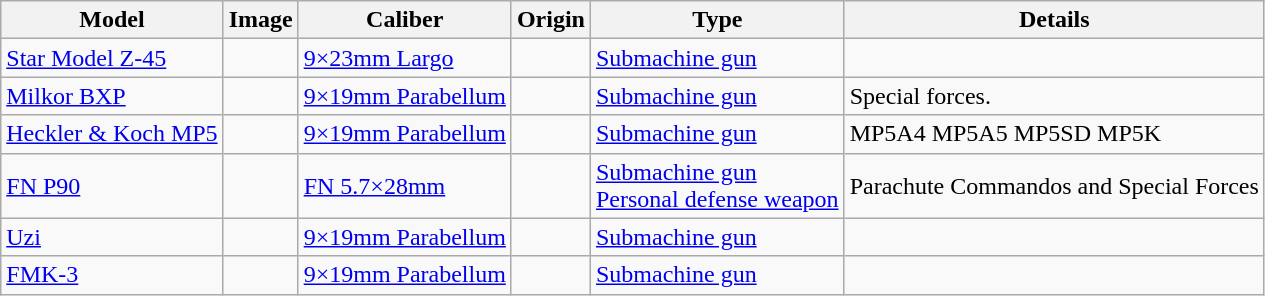<table class="wikitable">
<tr bgco>
<th>Model</th>
<th>Image</th>
<th>Caliber</th>
<th>Origin</th>
<th>Type</th>
<th>Details</th>
</tr>
<tr>
<td><a href='#'>Star Model Z-45</a></td>
<td></td>
<td><a href='#'>9×23mm Largo</a></td>
<td></td>
<td><a href='#'>Submachine gun</a></td>
<td></td>
</tr>
<tr>
<td><a href='#'>Milkor BXP</a></td>
<td></td>
<td><a href='#'>9×19mm Parabellum</a></td>
<td></td>
<td><a href='#'>Submachine gun</a></td>
<td>Special forces.</td>
</tr>
<tr>
<td><a href='#'>Heckler & Koch MP5</a></td>
<td></td>
<td><a href='#'>9×19mm Parabellum</a></td>
<td></td>
<td><a href='#'>Submachine gun</a></td>
<td>MP5A4 MP5A5 MP5SD MP5K</td>
</tr>
<tr>
<td><a href='#'>FN P90</a></td>
<td></td>
<td><a href='#'>FN 5.7×28mm</a></td>
<td></td>
<td><a href='#'>Submachine gun</a><br><a href='#'>Personal defense weapon</a></td>
<td>Parachute Commandos and Special Forces</td>
</tr>
<tr>
<td><a href='#'>Uzi</a></td>
<td></td>
<td><a href='#'>9×19mm Parabellum</a></td>
<td></td>
<td><a href='#'>Submachine gun</a></td>
<td></td>
</tr>
<tr>
<td><a href='#'>FMK-3</a></td>
<td></td>
<td><a href='#'>9×19mm Parabellum</a></td>
<td></td>
<td><a href='#'>Submachine gun</a></td>
<td></td>
</tr>
</table>
